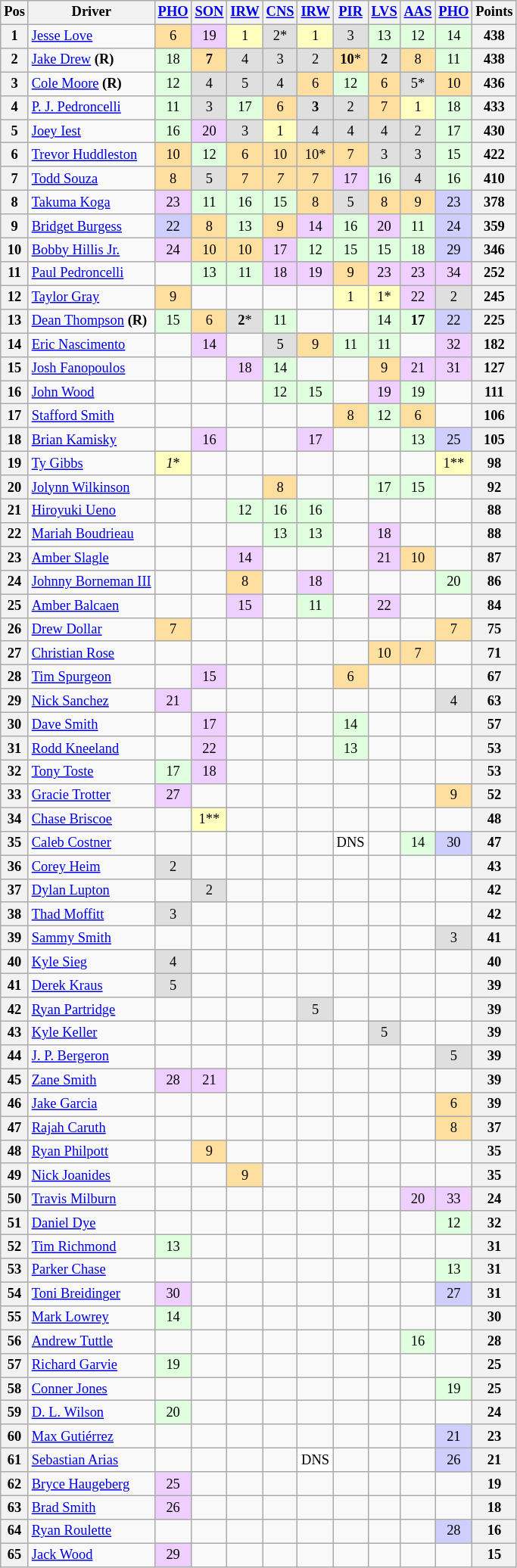<table class="wikitable" style="font-size:77%; text-align:center;">
<tr>
<th valign="middle">Pos</th>
<th valign="middle">Driver</th>
<th><a href='#'>PHO</a></th>
<th><a href='#'>SON</a></th>
<th><a href='#'>IRW</a></th>
<th><a href='#'>CNS</a></th>
<th><a href='#'>IRW</a></th>
<th><a href='#'>PIR</a></th>
<th><a href='#'>LVS</a></th>
<th><a href='#'>AAS</a></th>
<th><a href='#'>PHO</a></th>
<th valign="middle">Points</th>
</tr>
<tr>
<th>1</th>
<td align="left"><a href='#'>Jesse Love</a></td>
<td style="background:#FFDF9F;">6</td>
<td style="background:#EFCFFF;">19</td>
<td style="background:#FFFFBF;">1</td>
<td style="background:#DFDFDF;">2*</td>
<td style="background:#FFFFBF;">1</td>
<td style="background:#DFDFDF;">3</td>
<td style="background:#DFFFDF;">13</td>
<td style="background:#DFFFDF;">12</td>
<td style="background:#DFFFDF;">14</td>
<th>438</th>
</tr>
<tr>
<th>2</th>
<td align="left"><a href='#'>Jake Drew</a> <strong>(R)</strong></td>
<td style="background:#DFFFDF;">18</td>
<td style="background:#FFDF9F;"><strong>7</strong></td>
<td style="background:#DFDFDF;">4</td>
<td style="background:#DFDFDF;">3</td>
<td style="background:#DFDFDF;">2</td>
<td style="background:#FFDF9F;"><strong>10</strong>*</td>
<td style="background:#DFDFDF;"><strong>2</strong></td>
<td style="background:#FFDF9F;">8</td>
<td style="background:#DFFFDF;">11</td>
<th>438</th>
</tr>
<tr>
<th>3</th>
<td align="left"><a href='#'>Cole Moore</a> <strong>(R)</strong></td>
<td style="background:#DFFFDF;">12</td>
<td style="background:#DFDFDF;">4</td>
<td style="background:#DFDFDF;">5</td>
<td style="background:#DFDFDF;">4</td>
<td style="background:#FFDF9F;">6</td>
<td style="background:#DFFFDF;">12</td>
<td style="background:#FFDF9F;">6</td>
<td style="background:#DFDFDF;">5*</td>
<td style="background:#FFDF9F;">10</td>
<th>436</th>
</tr>
<tr>
<th>4</th>
<td align="left"><a href='#'>P. J. Pedroncelli</a></td>
<td style="background:#DFFFDF;">11</td>
<td style="background:#DFDFDF;">3</td>
<td style="background:#DFFFDF;">17</td>
<td style="background:#FFDF9F;">6</td>
<td style="background:#DFDFDF;"><strong>3</strong></td>
<td style="background:#DFDFDF;">2</td>
<td style="background:#FFDF9F;">7</td>
<td style="background:#FFFFBF;">1</td>
<td style="background:#DFFFDF;">18</td>
<th>433</th>
</tr>
<tr>
<th>5</th>
<td align="left"><a href='#'>Joey Iest</a></td>
<td style="background:#DFFFDF;">16</td>
<td style="background:#EFCFFF;">20</td>
<td style="background:#DFDFDF;">3</td>
<td style="background:#FFFFBF;">1</td>
<td style="background:#DFDFDF;">4</td>
<td style="background:#DFDFDF;">4</td>
<td style="background:#DFDFDF;">4</td>
<td style="background:#DFDFDF;">2</td>
<td style="background:#DFFFDF;">17</td>
<th>430</th>
</tr>
<tr>
<th>6</th>
<td align="left"><a href='#'>Trevor Huddleston</a></td>
<td style="background:#FFDF9F;">10</td>
<td style="background:#DFFFDF;">12</td>
<td style="background:#FFDF9F;">6</td>
<td style="background:#FFDF9F;">10</td>
<td style="background:#FFDF9F;">10*</td>
<td style="background:#FFDF9F;">7</td>
<td style="background:#DFDFDF;">3</td>
<td style="background:#DFDFDF;">3</td>
<td style="background:#DFFFDF;">15</td>
<th>422</th>
</tr>
<tr>
<th>7</th>
<td align="left"><a href='#'>Todd Souza</a></td>
<td style="background:#FFDF9F;">8</td>
<td style="background:#DFDFDF;">5</td>
<td style="background:#FFDF9F;">7</td>
<td style="background:#FFDF9F;"><em>7</em></td>
<td style="background:#FFDF9F;">7</td>
<td style="background:#EFCFFF;">17</td>
<td style="background:#DFFFDF;">16</td>
<td style="background:#DFDFDF;">4</td>
<td style="background:#DFFFDF;">16</td>
<th>410</th>
</tr>
<tr>
<th>8</th>
<td align="left"><a href='#'>Takuma Koga</a></td>
<td style="background:#EFCFFF;">23</td>
<td style="background:#DFFFDF;">11</td>
<td style="background:#DFFFDF;">16</td>
<td style="background:#DFFFDF;">15</td>
<td style="background:#FFDF9F;">8</td>
<td style="background:#DFDFDF;">5</td>
<td style="background:#FFDF9F;">8</td>
<td style="background:#FFDF9F;">9</td>
<td style="background:#CFCFFF;">23</td>
<th>378</th>
</tr>
<tr>
<th>9</th>
<td align="left"><a href='#'>Bridget Burgess</a></td>
<td style="background:#CFCFFF;">22</td>
<td style="background:#FFDF9F;">8</td>
<td style="background:#DFFFDF;">13</td>
<td style="background:#FFDF9F;">9</td>
<td style="background:#EFCFFF;">14</td>
<td style="background:#DFFFDF;">16</td>
<td style="background:#EFCFFF;">20</td>
<td style="background:#DFFFDF;">11</td>
<td style="background:#CFCFFF;">24</td>
<th>359</th>
</tr>
<tr>
<th>10</th>
<td align="left"><a href='#'>Bobby Hillis Jr.</a></td>
<td style="background:#EFCFFF;">24</td>
<td style="background:#FFDF9F;">10</td>
<td style="background:#FFDF9F;">10</td>
<td style="background:#EFCFFF;">17</td>
<td style="background:#DFFFDF;">12</td>
<td style="background:#DFFFDF;">15</td>
<td style="background:#DFFFDF;">15</td>
<td style="background:#DFFFDF;">18</td>
<td style="background:#CFCFFF;">29</td>
<th>346</th>
</tr>
<tr>
<th>11</th>
<td align="left"><a href='#'>Paul Pedroncelli</a></td>
<td></td>
<td style="background:#DFFFDF;">13</td>
<td style="background:#DFFFDF;">11</td>
<td style="background:#EFCFFF;">18</td>
<td style="background:#EFCFFF;">19</td>
<td style="background:#FFDF9F;">9</td>
<td style="background:#EFCFFF;">23</td>
<td style="background:#EFCFFF;">23</td>
<td style="background:#EFCFFF;">34</td>
<th>252</th>
</tr>
<tr>
<th>12</th>
<td align="left"><a href='#'>Taylor Gray</a></td>
<td style="background:#FFDF9F;">9</td>
<td></td>
<td></td>
<td></td>
<td></td>
<td style="background:#FFFFBF;">1</td>
<td style="background:#FFFFBF;">1*</td>
<td style="background:#EFCFFF;">22</td>
<td style="background:#DFDFDF;">2</td>
<th>245</th>
</tr>
<tr>
<th>13</th>
<td align="left"><a href='#'>Dean Thompson</a> <strong>(R)</strong></td>
<td style="background:#DFFFDF;">15</td>
<td style="background:#FFDF9F;">6</td>
<td style="background:#DFDFDF;"><strong>2</strong>*</td>
<td style="background:#DFFFDF;">11</td>
<td></td>
<td></td>
<td style="background:#DFFFDF;">14</td>
<td style="background:#DFFFDF;"><strong>17</strong></td>
<td style="background:#CFCFFF;">22</td>
<th>225</th>
</tr>
<tr>
<th>14</th>
<td align="left"><a href='#'>Eric Nascimento</a></td>
<td></td>
<td style="background:#EFCFFF;">14</td>
<td></td>
<td style="background:#DFDFDF;">5</td>
<td style="background:#FFDF9F;">9</td>
<td style="background:#DFFFDF;">11</td>
<td style="background:#DFFFDF;">11</td>
<td></td>
<td style="background:#EFCFFF;">32</td>
<th>182</th>
</tr>
<tr>
<th>15</th>
<td align="left"><a href='#'>Josh Fanopoulos</a></td>
<td></td>
<td></td>
<td style="background:#EFCFFF;">18</td>
<td style="background:#DFFFDF;">14</td>
<td></td>
<td></td>
<td style="background:#FFDF9F;">9</td>
<td style="background:#EFCFFF;">21</td>
<td style="background:#EFCFFF;">31</td>
<th>127</th>
</tr>
<tr>
<th>16</th>
<td align="left"><a href='#'>John Wood</a></td>
<td></td>
<td></td>
<td></td>
<td style="background:#DFFFDF;">12</td>
<td style="background:#DFFFDF;">15</td>
<td></td>
<td style="background:#EFCFFF;">19</td>
<td style="background:#DFFFDF;">19</td>
<td></td>
<th>111</th>
</tr>
<tr>
<th>17</th>
<td align="left"><a href='#'>Stafford Smith</a></td>
<td></td>
<td></td>
<td></td>
<td></td>
<td></td>
<td style="background:#FFDF9F;">8</td>
<td style="background:#DFFFDF;">12</td>
<td style="background:#FFDF9F;">6</td>
<td></td>
<th>106</th>
</tr>
<tr>
<th>18</th>
<td align="left"><a href='#'>Brian Kamisky</a></td>
<td></td>
<td style="background:#EFCFFF;">16</td>
<td></td>
<td></td>
<td style="background:#EFCFFF;">17</td>
<td></td>
<td></td>
<td style="background:#DFFFDF;">13</td>
<td style="background:#CFCFFF;">25</td>
<th>105</th>
</tr>
<tr>
<th>19</th>
<td align="left"><a href='#'>Ty Gibbs</a></td>
<td style="background:#FFFFBF;"><em>1</em>*</td>
<td></td>
<td></td>
<td></td>
<td></td>
<td></td>
<td></td>
<td></td>
<td style="background:#FFFFBF;">1**</td>
<th>98</th>
</tr>
<tr>
<th>20</th>
<td align="left"><a href='#'>Jolynn Wilkinson</a></td>
<td></td>
<td></td>
<td></td>
<td style="background:#FFDF9F;">8</td>
<td></td>
<td></td>
<td style="background:#DFFFDF;">17</td>
<td style="background:#DFFFDF;">15</td>
<td></td>
<th>92</th>
</tr>
<tr>
<th>21</th>
<td align="left"><a href='#'>Hiroyuki Ueno</a></td>
<td></td>
<td></td>
<td style="background:#DFFFDF;">12</td>
<td style="background:#DFFFDF;">16</td>
<td style="background:#DFFFDF;">16</td>
<td></td>
<td></td>
<td></td>
<td></td>
<th>88</th>
</tr>
<tr>
<th>22</th>
<td align="left"><a href='#'>Mariah Boudrieau</a></td>
<td></td>
<td></td>
<td></td>
<td style="background:#DFFFDF;">13</td>
<td style="background:#DFFFDF;">13</td>
<td></td>
<td style="background:#EFCFFF;">18</td>
<td></td>
<td></td>
<th>88</th>
</tr>
<tr>
<th>23</th>
<td align="left"><a href='#'>Amber Slagle</a></td>
<td></td>
<td></td>
<td style="background:#EFCFFF;">14</td>
<td></td>
<td></td>
<td></td>
<td style="background:#EFCFFF;">21</td>
<td style="background:#FFDF9F;">10</td>
<td></td>
<th>87</th>
</tr>
<tr>
<th>24</th>
<td align="left" nowrap><a href='#'>Johnny Borneman III</a></td>
<td></td>
<td></td>
<td style="background:#FFDF9F;">8</td>
<td></td>
<td style="background:#EFCFFF;">18</td>
<td></td>
<td></td>
<td></td>
<td style="background:#DFFFDF;">20</td>
<th>86</th>
</tr>
<tr>
<th>25</th>
<td align="left"><a href='#'>Amber Balcaen</a></td>
<td></td>
<td></td>
<td style="background:#EFCFFF;">15</td>
<td></td>
<td style="background:#DFFFDF;">11</td>
<td></td>
<td style="background:#EFCFFF;">22</td>
<td></td>
<td></td>
<th>84</th>
</tr>
<tr>
<th>26</th>
<td align="left"><a href='#'>Drew Dollar</a></td>
<td style="background:#FFDF9F;">7</td>
<td></td>
<td></td>
<td></td>
<td></td>
<td></td>
<td></td>
<td></td>
<td style="background:#FFDF9F;">7</td>
<th>75</th>
</tr>
<tr>
<th>27</th>
<td align="left"><a href='#'>Christian Rose</a></td>
<td></td>
<td></td>
<td></td>
<td></td>
<td></td>
<td></td>
<td style="background:#FFDF9F;">10</td>
<td style="background:#FFDF9F;">7</td>
<td></td>
<th>71</th>
</tr>
<tr>
<th>28</th>
<td align="left"><a href='#'>Tim Spurgeon</a></td>
<td></td>
<td style="background:#EFCFFF;">15</td>
<td></td>
<td></td>
<td></td>
<td style="background:#FFDF9F;">6</td>
<td></td>
<td></td>
<td></td>
<th>67</th>
</tr>
<tr>
<th>29</th>
<td align="left"><a href='#'>Nick Sanchez</a></td>
<td style="background:#EFCFFF;">21</td>
<td></td>
<td></td>
<td></td>
<td></td>
<td></td>
<td></td>
<td></td>
<td style="background:#DFDFDF;">4</td>
<th>63</th>
</tr>
<tr>
<th>30</th>
<td align="left"><a href='#'>Dave Smith</a></td>
<td></td>
<td style="background:#EFCFFF;">17</td>
<td></td>
<td></td>
<td></td>
<td style="background:#DFFFDF;">14</td>
<td></td>
<td></td>
<td></td>
<th>57</th>
</tr>
<tr>
<th>31</th>
<td align="left"><a href='#'>Rodd Kneeland</a></td>
<td></td>
<td style="background:#EFCFFF;">22</td>
<td></td>
<td></td>
<td></td>
<td style="background:#DFFFDF;">13</td>
<td></td>
<td></td>
<td></td>
<th>53</th>
</tr>
<tr>
<th>32</th>
<td align="left"><a href='#'>Tony Toste</a></td>
<td style="background:#DFFFDF;">17</td>
<td style="background:#EFCFFF;">18</td>
<td></td>
<td></td>
<td></td>
<td></td>
<td></td>
<td></td>
<td></td>
<th>53</th>
</tr>
<tr>
<th>33</th>
<td align="left"><a href='#'>Gracie Trotter</a></td>
<td style="background:#EFCFFF;">27</td>
<td></td>
<td></td>
<td></td>
<td></td>
<td></td>
<td></td>
<td></td>
<td style="background:#FFDF9F;">9</td>
<th>52</th>
</tr>
<tr>
<th>34</th>
<td align="left"><a href='#'>Chase Briscoe</a></td>
<td></td>
<td style="background:#FFFFBF;">1**</td>
<td></td>
<td></td>
<td></td>
<td></td>
<td></td>
<td></td>
<td></td>
<th>48</th>
</tr>
<tr>
<th>35</th>
<td align="left"><a href='#'>Caleb Costner</a></td>
<td></td>
<td></td>
<td></td>
<td></td>
<td></td>
<td style="background:#FFFFFF;">DNS</td>
<td></td>
<td style="background:#DFFFDF;">14</td>
<td style="background:#CFCFFF;">30</td>
<th>47</th>
</tr>
<tr>
<th>36</th>
<td align="left"><a href='#'>Corey Heim</a></td>
<td style="background:#DFDFDF;">2</td>
<td></td>
<td></td>
<td></td>
<td></td>
<td></td>
<td></td>
<td></td>
<td></td>
<th>43</th>
</tr>
<tr>
<th>37</th>
<td align="left"><a href='#'>Dylan Lupton</a></td>
<td></td>
<td style="background:#DFDFDF;">2</td>
<td></td>
<td></td>
<td></td>
<td></td>
<td></td>
<td></td>
<td></td>
<th>42</th>
</tr>
<tr>
<th>38</th>
<td align="left"><a href='#'>Thad Moffitt</a></td>
<td style="background:#DFDFDF;">3</td>
<td></td>
<td></td>
<td></td>
<td></td>
<td></td>
<td></td>
<td></td>
<td></td>
<th>42</th>
</tr>
<tr>
<th>39</th>
<td align="left"><a href='#'>Sammy Smith</a></td>
<td></td>
<td></td>
<td></td>
<td></td>
<td></td>
<td></td>
<td></td>
<td></td>
<td style="background:#DFDFDF;">3</td>
<th>41</th>
</tr>
<tr>
<th>40</th>
<td align="left"><a href='#'>Kyle Sieg</a></td>
<td style="background:#DFDFDF;">4</td>
<td></td>
<td></td>
<td></td>
<td></td>
<td></td>
<td></td>
<td></td>
<td></td>
<th>40</th>
</tr>
<tr>
<th>41</th>
<td align="left"><a href='#'>Derek Kraus</a></td>
<td style="background:#DFDFDF;">5</td>
<td></td>
<td></td>
<td></td>
<td></td>
<td></td>
<td></td>
<td></td>
<td></td>
<th>39</th>
</tr>
<tr>
<th>42</th>
<td align="left"><a href='#'>Ryan Partridge</a></td>
<td></td>
<td></td>
<td></td>
<td></td>
<td style="background:#DFDFDF;">5</td>
<td></td>
<td></td>
<td></td>
<td></td>
<th>39</th>
</tr>
<tr>
<th>43</th>
<td align="left"><a href='#'>Kyle Keller</a></td>
<td></td>
<td></td>
<td></td>
<td></td>
<td></td>
<td></td>
<td style="background:#DFDFDF;">5</td>
<td></td>
<td></td>
<th>39</th>
</tr>
<tr>
<th>44</th>
<td align="left"><a href='#'>J. P. Bergeron</a></td>
<td></td>
<td></td>
<td></td>
<td></td>
<td></td>
<td></td>
<td></td>
<td></td>
<td style="background:#DFDFDF;">5</td>
<th>39</th>
</tr>
<tr>
<th>45</th>
<td align="left"><a href='#'>Zane Smith</a></td>
<td style="background:#EFCFFF;">28</td>
<td style="background:#EFCFFF;">21</td>
<td></td>
<td></td>
<td></td>
<td></td>
<td></td>
<td></td>
<td></td>
<th>39</th>
</tr>
<tr>
<th>46</th>
<td align="left"><a href='#'>Jake Garcia</a></td>
<td></td>
<td></td>
<td></td>
<td></td>
<td></td>
<td></td>
<td></td>
<td></td>
<td style="background:#FFDF9F;">6</td>
<th>39</th>
</tr>
<tr>
<th>47</th>
<td align="left"><a href='#'>Rajah Caruth</a></td>
<td></td>
<td></td>
<td></td>
<td></td>
<td></td>
<td></td>
<td></td>
<td></td>
<td style="background:#FFDF9F;">8</td>
<th>37</th>
</tr>
<tr>
<th>48</th>
<td align="left"><a href='#'>Ryan Philpott</a></td>
<td></td>
<td style="background:#FFDF9F;">9</td>
<td></td>
<td></td>
<td></td>
<td></td>
<td></td>
<td></td>
<td></td>
<th>35</th>
</tr>
<tr>
<th>49</th>
<td align="left"><a href='#'>Nick Joanides</a></td>
<td></td>
<td></td>
<td style="background:#FFDF9F;">9</td>
<td></td>
<td></td>
<td></td>
<td></td>
<td></td>
<td></td>
<th>35</th>
</tr>
<tr>
<th>50</th>
<td align="left"><a href='#'>Travis Milburn</a></td>
<td></td>
<td></td>
<td></td>
<td></td>
<td></td>
<td></td>
<td></td>
<td style="background:#EFCFFF;">20</td>
<td style="background:#EFCFFF;">33</td>
<th>24</th>
</tr>
<tr>
<th>51</th>
<td align="left"><a href='#'>Daniel Dye</a></td>
<td></td>
<td></td>
<td></td>
<td></td>
<td></td>
<td></td>
<td></td>
<td></td>
<td style="background:#DFFFDF;">12</td>
<th>32</th>
</tr>
<tr>
<th>52</th>
<td align="left"><a href='#'>Tim Richmond</a></td>
<td style="background:#DFFFDF;">13</td>
<td></td>
<td></td>
<td></td>
<td></td>
<td></td>
<td></td>
<td></td>
<td></td>
<th>31</th>
</tr>
<tr>
<th>53</th>
<td align="left"><a href='#'>Parker Chase</a></td>
<td></td>
<td></td>
<td></td>
<td></td>
<td></td>
<td></td>
<td></td>
<td></td>
<td style="background:#DFFFDF;">13</td>
<th>31</th>
</tr>
<tr>
<th>54</th>
<td align="left"><a href='#'>Toni Breidinger</a></td>
<td style="background:#EFCFFF;">30</td>
<td></td>
<td></td>
<td></td>
<td></td>
<td></td>
<td></td>
<td></td>
<td style="background:#CFCFFF;">27</td>
<th>31</th>
</tr>
<tr>
<th>55</th>
<td align="left"><a href='#'>Mark Lowrey</a></td>
<td style="background:#DFFFDF;">14</td>
<td></td>
<td></td>
<td></td>
<td></td>
<td></td>
<td></td>
<td></td>
<td></td>
<th>30</th>
</tr>
<tr>
<th>56</th>
<td align="left"><a href='#'>Andrew Tuttle</a></td>
<td></td>
<td></td>
<td></td>
<td></td>
<td></td>
<td></td>
<td></td>
<td style="background:#DFFFDF;">16</td>
<td></td>
<th>28</th>
</tr>
<tr>
<th>57</th>
<td align="left"><a href='#'>Richard Garvie</a></td>
<td style="background:#DFFFDF;">19</td>
<td></td>
<td></td>
<td></td>
<td></td>
<td></td>
<td></td>
<td></td>
<td></td>
<th>25</th>
</tr>
<tr>
<th>58</th>
<td align="left"><a href='#'>Conner Jones</a></td>
<td></td>
<td></td>
<td></td>
<td></td>
<td></td>
<td></td>
<td></td>
<td></td>
<td style="background:#DFFFDF;">19</td>
<th>25</th>
</tr>
<tr>
<th>59</th>
<td align="left"><a href='#'>D. L. Wilson</a></td>
<td style="background:#DFFFDF;">20</td>
<td></td>
<td></td>
<td></td>
<td></td>
<td></td>
<td></td>
<td></td>
<td></td>
<th>24</th>
</tr>
<tr>
<th>60</th>
<td align="left"><a href='#'>Max Gutiérrez</a></td>
<td></td>
<td></td>
<td></td>
<td></td>
<td></td>
<td></td>
<td></td>
<td></td>
<td style="background:#CFCFFF;">21</td>
<th>23</th>
</tr>
<tr>
<th>61</th>
<td align="left"><a href='#'>Sebastian Arias</a></td>
<td></td>
<td></td>
<td></td>
<td></td>
<td style="background:#FFFFFF;">DNS</td>
<td></td>
<td></td>
<td></td>
<td style="background:#CFCFFF;">26</td>
<th>21</th>
</tr>
<tr>
<th>62</th>
<td align="left"><a href='#'>Bryce Haugeberg</a></td>
<td style="background:#EFCFFF;">25</td>
<td></td>
<td></td>
<td></td>
<td></td>
<td></td>
<td></td>
<td></td>
<td></td>
<th>19</th>
</tr>
<tr>
<th>63</th>
<td align="left"><a href='#'>Brad Smith</a></td>
<td style="background:#EFCFFF;">26</td>
<td></td>
<td></td>
<td></td>
<td></td>
<td></td>
<td></td>
<td></td>
<td></td>
<th>18</th>
</tr>
<tr>
<th>64</th>
<td align="left"><a href='#'>Ryan Roulette</a></td>
<td></td>
<td></td>
<td></td>
<td></td>
<td></td>
<td></td>
<td></td>
<td></td>
<td style="background:#CFCFFF;">28</td>
<th>16</th>
</tr>
<tr>
<th>65</th>
<td align="left"><a href='#'>Jack Wood</a></td>
<td style="background:#EFCFFF;">29</td>
<td></td>
<td></td>
<td></td>
<td></td>
<td></td>
<td></td>
<td></td>
<td></td>
<th>15</th>
</tr>
</table>
